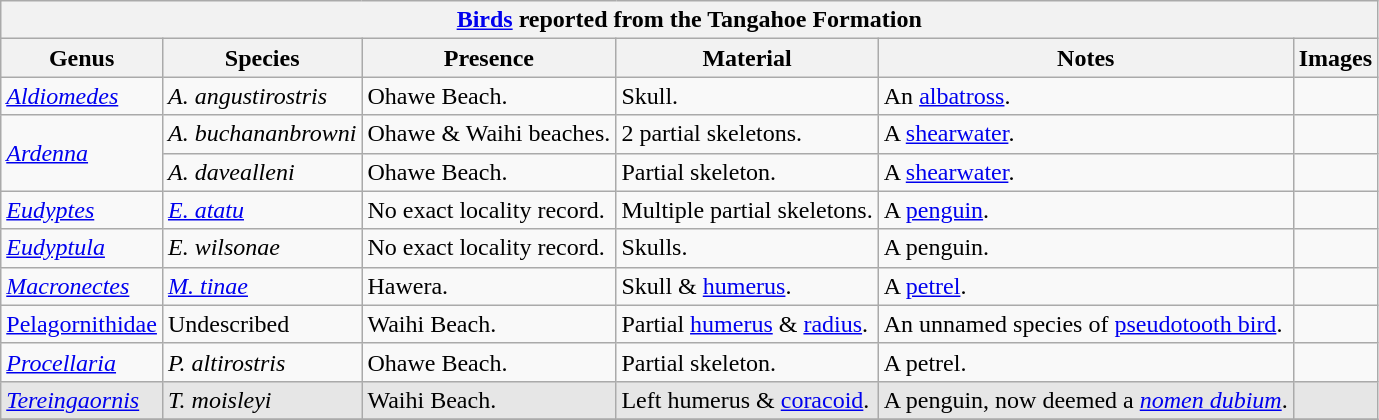<table class="wikitable" align="center">
<tr>
<th colspan="6" align="center"><strong><a href='#'>Birds</a> reported from the Tangahoe Formation</strong></th>
</tr>
<tr>
<th>Genus</th>
<th>Species</th>
<th>Presence</th>
<th><strong>Material</strong></th>
<th>Notes</th>
<th>Images</th>
</tr>
<tr>
<td><em><a href='#'>Aldiomedes</a></em></td>
<td><em>A. angustirostris</em></td>
<td>Ohawe Beach.</td>
<td>Skull.</td>
<td>An <a href='#'>albatross</a>.</td>
<td></td>
</tr>
<tr>
<td rowspan="2"><em><a href='#'>Ardenna</a></em></td>
<td><em>A. buchananbrowni</em></td>
<td>Ohawe & Waihi beaches.</td>
<td>2 partial skeletons.</td>
<td>A <a href='#'>shearwater</a>.</td>
<td></td>
</tr>
<tr>
<td><em>A. davealleni</em></td>
<td>Ohawe Beach.</td>
<td>Partial skeleton.</td>
<td>A <a href='#'>shearwater</a>.</td>
<td></td>
</tr>
<tr>
<td><em><a href='#'>Eudyptes</a></em></td>
<td><em><a href='#'>E. atatu</a></em></td>
<td>No exact locality record.</td>
<td>Multiple partial skeletons.</td>
<td>A <a href='#'>penguin</a>.</td>
<td></td>
</tr>
<tr>
<td><em><a href='#'>Eudyptula</a></em></td>
<td><em>E. wilsonae</em></td>
<td>No exact locality record.</td>
<td>Skulls.</td>
<td>A penguin.</td>
<td></td>
</tr>
<tr>
<td><em><a href='#'>Macronectes</a></em></td>
<td><em><a href='#'>M. tinae</a></em></td>
<td>Hawera.</td>
<td>Skull & <a href='#'>humerus</a>.</td>
<td>A <a href='#'>petrel</a>.</td>
<td></td>
</tr>
<tr>
<td><a href='#'>Pelagornithidae</a></td>
<td>Undescribed</td>
<td>Waihi Beach.</td>
<td>Partial <a href='#'>humerus</a> & <a href='#'>radius</a>.</td>
<td>An unnamed species of <a href='#'>pseudotooth bird</a>.</td>
<td></td>
</tr>
<tr>
<td><em><a href='#'>Procellaria</a></em></td>
<td><em>P. altirostris</em></td>
<td>Ohawe Beach.</td>
<td>Partial skeleton.</td>
<td>A petrel.</td>
<td></td>
</tr>
<tr>
<td style="background:#E6E6E6;"><em><a href='#'>Tereingaornis</a></em></td>
<td style="background:#E6E6E6;"><em>T. moisleyi</em></td>
<td style="background:#E6E6E6;">Waihi Beach.</td>
<td style="background:#E6E6E6;">Left humerus & <a href='#'>coracoid</a>.</td>
<td style="background:#E6E6E6;">A penguin, now deemed a <em><a href='#'>nomen dubium</a></em>.</td>
<td style="background:#E6E6E6;"></td>
</tr>
<tr>
</tr>
</table>
